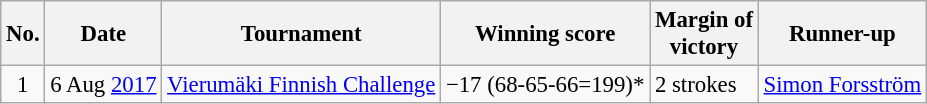<table class="wikitable" style="font-size:95%;">
<tr>
<th>No.</th>
<th>Date</th>
<th>Tournament</th>
<th>Winning score</th>
<th>Margin of<br>victory</th>
<th>Runner-up</th>
</tr>
<tr>
<td align=center>1</td>
<td align=right>6 Aug <a href='#'>2017</a></td>
<td><a href='#'>Vierumäki Finnish Challenge</a></td>
<td>−17 (68-65-66=199)*</td>
<td>2 strokes</td>
<td> <a href='#'>Simon Forsström</a></td>
</tr>
</table>
